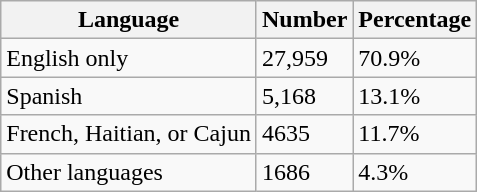<table class="wikitable">
<tr>
<th>Language</th>
<th>Number</th>
<th>Percentage</th>
</tr>
<tr>
<td>English only</td>
<td>27,959</td>
<td>70.9%</td>
</tr>
<tr>
<td>Spanish</td>
<td>5,168</td>
<td>13.1%</td>
</tr>
<tr>
<td>French, Haitian, or Cajun</td>
<td>4635</td>
<td>11.7%</td>
</tr>
<tr>
<td>Other languages</td>
<td>1686</td>
<td>4.3%</td>
</tr>
</table>
